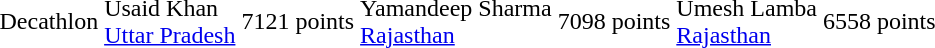<table>
<tr>
<td>Decathlon</td>
<td>Usaid Khan<br> <a href='#'>Uttar Pradesh</a></td>
<td>7121 points</td>
<td>Yamandeep Sharma<br> <a href='#'>Rajasthan</a></td>
<td>7098 points</td>
<td>Umesh Lamba<br> <a href='#'>Rajasthan</a></td>
<td>6558 points</td>
</tr>
</table>
